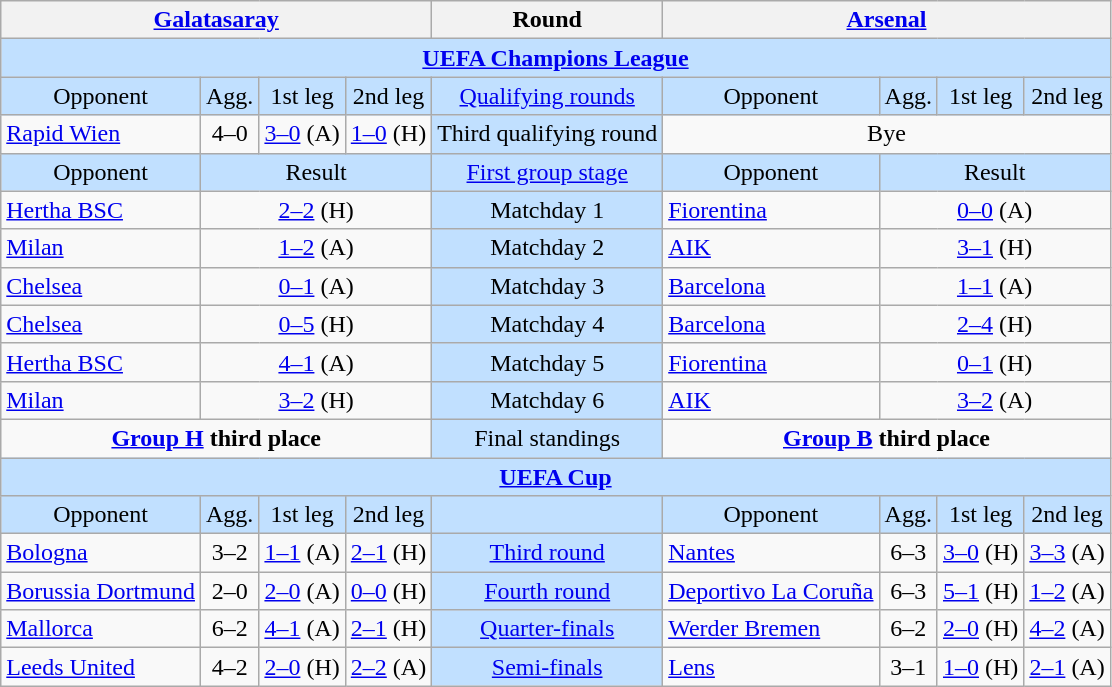<table class="wikitable" style="text-align:center">
<tr>
<th colspan=4> <a href='#'>Galatasaray</a></th>
<th>Round</th>
<th colspan=4> <a href='#'>Arsenal</a></th>
</tr>
<tr bgcolor=#c1e0ff>
<td colspan=9><strong><a href='#'>UEFA Champions League</a></strong></td>
</tr>
<tr bgcolor=#c1e0ff>
<td>Opponent</td>
<td>Agg.</td>
<td>1st leg</td>
<td>2nd leg</td>
<td><a href='#'>Qualifying rounds</a></td>
<td>Opponent</td>
<td>Agg.</td>
<td>1st leg</td>
<td>2nd leg</td>
</tr>
<tr>
<td align=left> <a href='#'>Rapid Wien</a></td>
<td>4–0</td>
<td><a href='#'>3–0</a> (A)</td>
<td><a href='#'>1–0</a> (H)</td>
<td bgcolor=#c1e0ff>Third qualifying round</td>
<td colspan=4>Bye</td>
</tr>
<tr bgcolor=#c1e0ff>
<td>Opponent</td>
<td colspan=3>Result</td>
<td><a href='#'>First group stage</a></td>
<td>Opponent</td>
<td colspan=3>Result</td>
</tr>
<tr>
<td align=left> <a href='#'>Hertha BSC</a></td>
<td colspan=3><a href='#'>2–2</a> (H)</td>
<td bgcolor=#c1e0ff>Matchday 1</td>
<td align=left> <a href='#'>Fiorentina</a></td>
<td colspan=3><a href='#'>0–0</a> (A)</td>
</tr>
<tr>
<td align=left> <a href='#'>Milan</a></td>
<td colspan=3><a href='#'>1–2</a> (A)</td>
<td bgcolor=#c1e0ff>Matchday 2</td>
<td align=left> <a href='#'>AIK</a></td>
<td colspan=3><a href='#'>3–1</a> (H)</td>
</tr>
<tr>
<td align=left> <a href='#'>Chelsea</a></td>
<td colspan=3><a href='#'>0–1</a> (A)</td>
<td bgcolor=#c1e0ff>Matchday 3</td>
<td align=left> <a href='#'>Barcelona</a></td>
<td colspan=3><a href='#'>1–1</a> (A)</td>
</tr>
<tr>
<td align=left> <a href='#'>Chelsea</a></td>
<td colspan=3><a href='#'>0–5</a> (H)</td>
<td bgcolor=#c1e0ff>Matchday 4</td>
<td align=left> <a href='#'>Barcelona</a></td>
<td colspan=3><a href='#'>2–4</a> (H)</td>
</tr>
<tr>
<td align=left> <a href='#'>Hertha BSC</a></td>
<td colspan=3><a href='#'>4–1</a> (A)</td>
<td bgcolor=#c1e0ff>Matchday 5</td>
<td align=left> <a href='#'>Fiorentina</a></td>
<td colspan=3><a href='#'>0–1</a> (H)</td>
</tr>
<tr>
<td align=left> <a href='#'>Milan</a></td>
<td colspan=3><a href='#'>3–2</a> (H)</td>
<td bgcolor=#c1e0ff>Matchday 6</td>
<td align=left> <a href='#'>AIK</a></td>
<td colspan=3><a href='#'>3–2</a> (A)</td>
</tr>
<tr>
<td colspan=4 align=center valign=top><strong><a href='#'>Group H</a> third place</strong><br></td>
<td bgcolor=#c1e0ff>Final standings</td>
<td colspan=4 align=center valign=top><strong><a href='#'>Group B</a> third place</strong><br></td>
</tr>
<tr bgcolor=#c1e0ff>
<td colspan=9><strong><a href='#'>UEFA Cup</a></strong></td>
</tr>
<tr bgcolor=#c1e0ff>
<td>Opponent</td>
<td>Agg.</td>
<td>1st leg</td>
<td>2nd leg</td>
<td></td>
<td>Opponent</td>
<td>Agg.</td>
<td>1st leg</td>
<td>2nd leg</td>
</tr>
<tr>
<td align=left> <a href='#'>Bologna</a></td>
<td>3–2</td>
<td><a href='#'>1–1</a> (A)</td>
<td><a href='#'>2–1</a> (H)</td>
<td style="background:#c1e0ff;"><a href='#'>Third round</a></td>
<td align=left> <a href='#'>Nantes</a></td>
<td>6–3</td>
<td><a href='#'>3–0</a> (H)</td>
<td><a href='#'>3–3</a> (A)</td>
</tr>
<tr>
<td align=left> <a href='#'>Borussia Dortmund</a></td>
<td>2–0</td>
<td><a href='#'>2–0</a> (A)</td>
<td><a href='#'>0–0</a> (H)</td>
<td style="background:#c1e0ff;"><a href='#'>Fourth round</a></td>
<td align=left> <a href='#'>Deportivo La Coruña</a></td>
<td>6–3</td>
<td><a href='#'>5–1</a> (H)</td>
<td><a href='#'>1–2</a> (A)</td>
</tr>
<tr>
<td align=left> <a href='#'>Mallorca</a></td>
<td>6–2</td>
<td><a href='#'>4–1</a> (A)</td>
<td><a href='#'>2–1</a> (H)</td>
<td style="background:#c1e0ff;"><a href='#'>Quarter-finals</a></td>
<td align=left> <a href='#'>Werder Bremen</a></td>
<td>6–2</td>
<td><a href='#'>2–0</a> (H)</td>
<td><a href='#'>4–2</a> (A)</td>
</tr>
<tr>
<td align=left> <a href='#'>Leeds United</a></td>
<td>4–2</td>
<td><a href='#'>2–0</a> (H)</td>
<td><a href='#'>2–2</a> (A)</td>
<td style="background:#c1e0ff;"><a href='#'>Semi-finals</a></td>
<td align=left> <a href='#'>Lens</a></td>
<td>3–1</td>
<td><a href='#'>1–0</a> (H)</td>
<td><a href='#'>2–1</a> (A)</td>
</tr>
</table>
